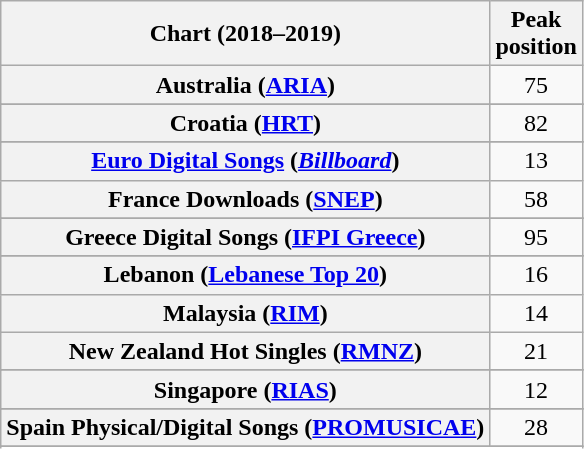<table class="wikitable sortable plainrowheaders" style="text-align:center;">
<tr>
<th scope="col">Chart (2018–2019)</th>
<th scope="col">Peak<br>position</th>
</tr>
<tr>
<th scope="row">Australia (<a href='#'>ARIA</a>)</th>
<td>75</td>
</tr>
<tr>
</tr>
<tr>
</tr>
<tr>
</tr>
<tr>
</tr>
<tr>
</tr>
<tr>
</tr>
<tr>
</tr>
<tr>
<th scope="row">Croatia (<a href='#'>HRT</a>)</th>
<td>82</td>
</tr>
<tr>
</tr>
<tr>
</tr>
<tr>
<th scope="row"><a href='#'>Euro Digital Songs</a> (<em><a href='#'>Billboard</a></em>)</th>
<td>13</td>
</tr>
<tr>
<th scope="row">France Downloads (<a href='#'>SNEP</a>)</th>
<td>58</td>
</tr>
<tr>
</tr>
<tr>
<th scope="row">Greece Digital Songs (<a href='#'>IFPI Greece</a>)</th>
<td>95</td>
</tr>
<tr>
</tr>
<tr>
</tr>
<tr>
</tr>
<tr>
</tr>
<tr>
</tr>
<tr>
<th scope="row">Lebanon (<a href='#'>Lebanese Top 20</a>)</th>
<td>16</td>
</tr>
<tr>
<th scope="row">Malaysia (<a href='#'>RIM</a>)</th>
<td>14</td>
</tr>
<tr>
<th scope="row">New Zealand Hot Singles (<a href='#'>RMNZ</a>)</th>
<td>21</td>
</tr>
<tr>
</tr>
<tr>
<th scope="row">Singapore (<a href='#'>RIAS</a>)</th>
<td>12</td>
</tr>
<tr>
</tr>
<tr>
<th scope="row">Spain Physical/Digital Songs (<a href='#'>PROMUSICAE</a>)</th>
<td>28</td>
</tr>
<tr>
</tr>
<tr>
</tr>
<tr>
</tr>
<tr>
</tr>
<tr>
</tr>
<tr>
</tr>
<tr>
</tr>
</table>
